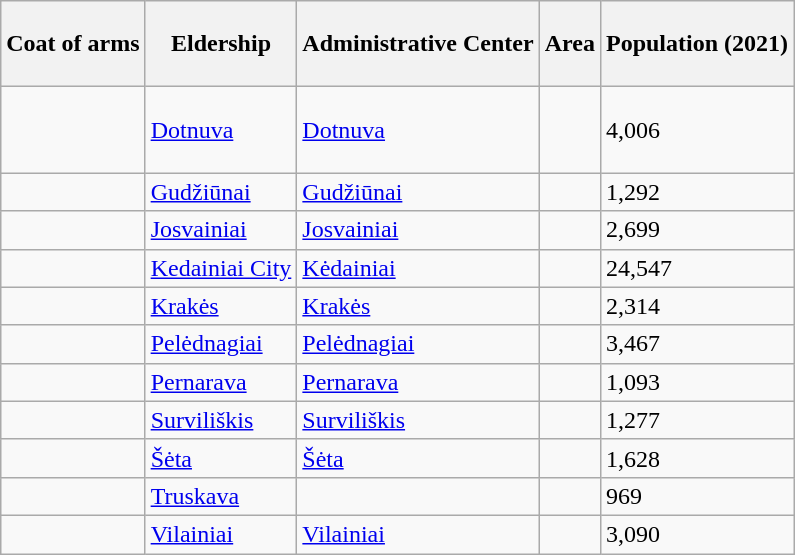<table class="sortable wikitable" style="text-align: left; margin: 0 0 0 0;">
<tr>
<th scope="col" height="50px">Coat of arms</th>
<th scope="col">Eldership</th>
<th scope="col">Administrative Center</th>
<th scope="col">Area</th>
<th scope="col"><strong>Population (2021)</strong></th>
</tr>
<tr>
<td scope="row" height="50px"></td>
<td><a href='#'>Dotnuva</a></td>
<td><a href='#'>Dotnuva</a></td>
<td></td>
<td>4,006</td>
</tr>
<tr>
<td></td>
<td><a href='#'>Gudžiūnai</a></td>
<td><a href='#'>Gudžiūnai</a></td>
<td></td>
<td>1,292</td>
</tr>
<tr>
<td></td>
<td><a href='#'>Josvainiai</a></td>
<td><a href='#'>Josvainiai</a></td>
<td></td>
<td>2,699</td>
</tr>
<tr>
<td></td>
<td><a href='#'>Kedainiai City</a></td>
<td><a href='#'>Kėdainiai</a></td>
<td></td>
<td>24,547</td>
</tr>
<tr>
<td></td>
<td><a href='#'>Krakės</a></td>
<td><a href='#'>Krakės</a></td>
<td></td>
<td>2,314</td>
</tr>
<tr>
<td></td>
<td><a href='#'>Pelėdnagiai</a></td>
<td><a href='#'>Pelėdnagiai</a></td>
<td></td>
<td>3,467</td>
</tr>
<tr>
<td></td>
<td><a href='#'>Pernarava</a></td>
<td><a href='#'>Pernarava</a></td>
<td></td>
<td>1,093</td>
</tr>
<tr>
<td></td>
<td><a href='#'>Surviliškis</a></td>
<td><a href='#'>Surviliškis</a></td>
<td></td>
<td>1,277</td>
</tr>
<tr>
<td></td>
<td><a href='#'>Šėta</a></td>
<td><a href='#'>Šėta</a></td>
<td></td>
<td>1,628</td>
</tr>
<tr>
<td></td>
<td><a href='#'>Truskava</a></td>
<td></td>
<td></td>
<td>969</td>
</tr>
<tr>
<td></td>
<td><a href='#'>Vilainiai</a></td>
<td><a href='#'>Vilainiai</a></td>
<td></td>
<td>3,090</td>
</tr>
</table>
